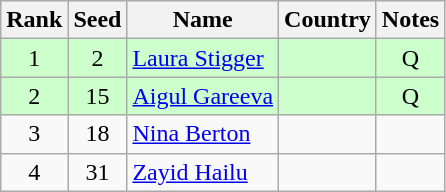<table class="wikitable" style="text-align:center;">
<tr>
<th>Rank</th>
<th>Seed</th>
<th>Name</th>
<th>Country</th>
<th>Notes</th>
</tr>
<tr bgcolor=ccffcc>
<td>1</td>
<td>2</td>
<td align=left><a href='#'>Laura Stigger</a></td>
<td align=left></td>
<td>Q</td>
</tr>
<tr bgcolor=ccffcc>
<td>2</td>
<td>15</td>
<td align=left><a href='#'>Aigul Gareeva</a></td>
<td align=left></td>
<td>Q</td>
</tr>
<tr>
<td>3</td>
<td>18</td>
<td align=left><a href='#'>Nina Berton</a></td>
<td align=left></td>
<td></td>
</tr>
<tr>
<td>4</td>
<td>31</td>
<td align=left><a href='#'>Zayid Hailu</a></td>
<td align=left></td>
<td></td>
</tr>
</table>
